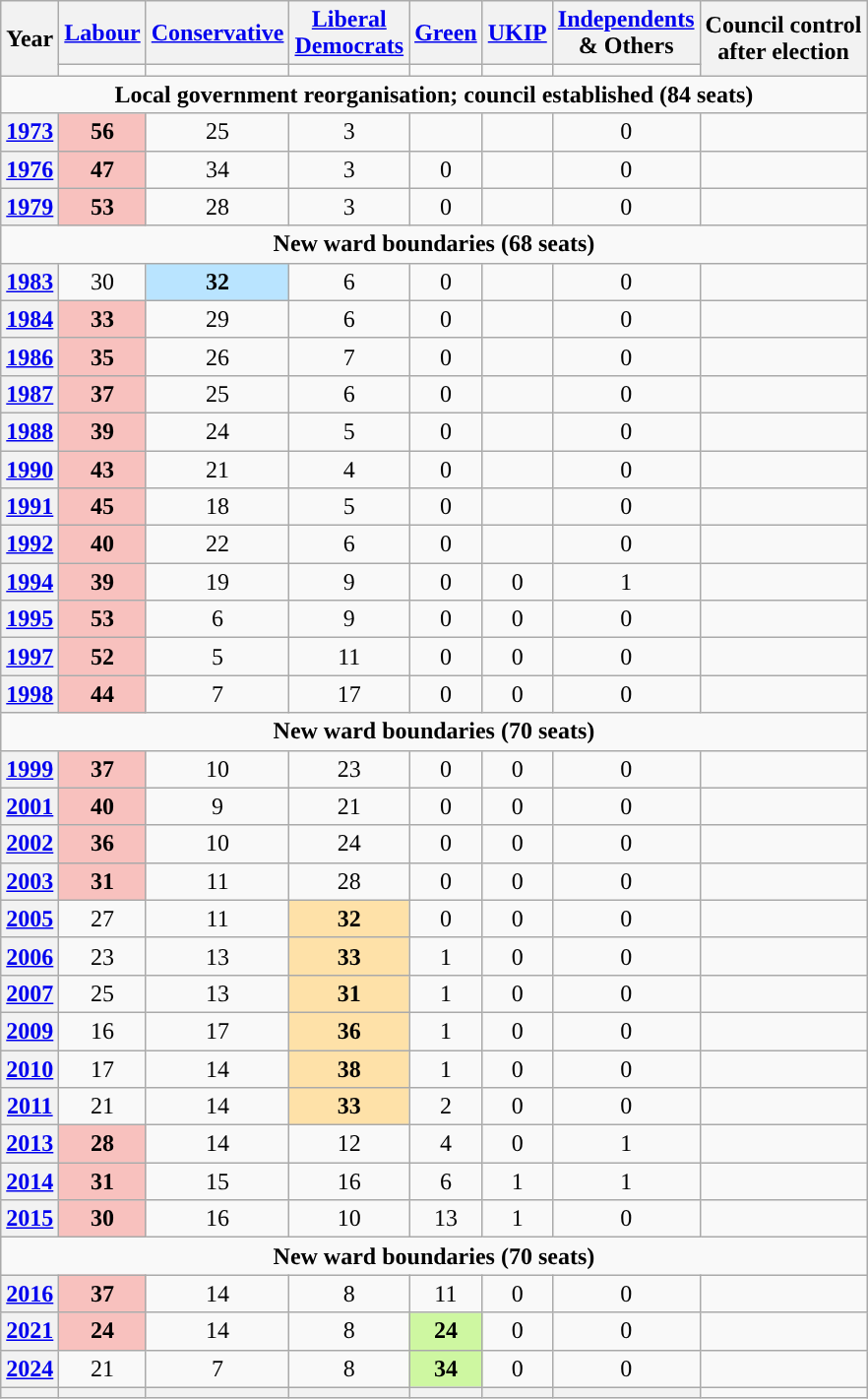<table class="wikitable plainrowheaders" style="text-align:center">
<tr>
<th scope="col" rowspan="2">Year</th>
<th scope="col"><a href='#'>Labour</a></th>
<th scope="col"><a href='#'>Conservative</a></th>
<th scope="col" style="width:1px"><a href='#'>Liberal Democrats</a></th>
<th scope="col"><a href='#'>Green</a></th>
<th scope="col"><a href='#'>UKIP</a></th>
<th scope="col"><a href='#'>Independents</a><br>& Others</th>
<th scope="col" rowspan="2" colspan="2">Council control<br>after election</th>
</tr>
<tr>
<td style="background:"></td>
<td style="background:"></td>
<td style="background:"></td>
<td style="background:"></td>
<td style="background:"></td>
<td style="background:"></td>
</tr>
<tr>
<td colspan="9"><strong>Local government reorganisation; council established (84 seats)</strong></td>
</tr>
<tr>
<th scope="row"><a href='#'>1973</a></th>
<td style="background:#F8C1BE;"><strong>56</strong></td>
<td>25</td>
<td>3</td>
<td></td>
<td></td>
<td>0</td>
<td></td>
</tr>
<tr>
<th scope="row"><a href='#'>1976</a></th>
<td style="background:#F8C1BE;"><strong>47</strong></td>
<td>34</td>
<td>3</td>
<td>0</td>
<td></td>
<td>0</td>
<td></td>
</tr>
<tr>
<th scope="row"><a href='#'>1979</a></th>
<td style="background:#F8C1BE;"><strong>53</strong></td>
<td>28</td>
<td>3</td>
<td>0</td>
<td></td>
<td>0</td>
<td></td>
</tr>
<tr>
<td colspan="9"><strong>New ward boundaries (68 seats)</strong></td>
</tr>
<tr>
<th scope="row"><a href='#'>1983</a></th>
<td>30</td>
<td style="background:#B9E4FF;"><strong>32</strong></td>
<td>6</td>
<td>0</td>
<td></td>
<td>0</td>
<td></td>
</tr>
<tr>
<th scope="row"><a href='#'>1984</a></th>
<td style="background:#F8C1BE;"><strong>33</strong></td>
<td>29</td>
<td>6</td>
<td>0</td>
<td></td>
<td>0</td>
<td></td>
</tr>
<tr>
<th scope="row"><a href='#'>1986</a></th>
<td style="background:#F8C1BE;"><strong>35</strong></td>
<td>26</td>
<td>7</td>
<td>0</td>
<td></td>
<td>0</td>
<td></td>
</tr>
<tr>
<th scope="row"><a href='#'>1987</a></th>
<td style="background:#F8C1BE;"><strong>37</strong></td>
<td>25</td>
<td>6</td>
<td>0</td>
<td></td>
<td>0</td>
<td></td>
</tr>
<tr>
<th scope="row"><a href='#'>1988</a></th>
<td style="background:#F8C1BE;"><strong>39</strong></td>
<td>24</td>
<td>5</td>
<td>0</td>
<td></td>
<td>0</td>
<td></td>
</tr>
<tr>
<th scope="row"><a href='#'>1990</a></th>
<td style="background:#F8C1BE;"><strong>43</strong></td>
<td>21</td>
<td>4</td>
<td>0</td>
<td></td>
<td>0</td>
<td></td>
</tr>
<tr>
<th scope="row"><a href='#'>1991</a></th>
<td style="background:#F8C1BE;"><strong>45</strong></td>
<td>18</td>
<td>5</td>
<td>0</td>
<td></td>
<td>0</td>
<td></td>
</tr>
<tr>
<th scope="row"><a href='#'>1992</a></th>
<td style="background:#F8C1BE;"><strong>40</strong></td>
<td>22</td>
<td>6</td>
<td>0</td>
<td></td>
<td>0</td>
<td></td>
</tr>
<tr>
<th scope="row"><a href='#'>1994</a></th>
<td style="background:#F8C1BE;"><strong>39</strong></td>
<td>19</td>
<td>9</td>
<td>0</td>
<td>0</td>
<td>1</td>
<td></td>
</tr>
<tr>
<th scope="row"><a href='#'>1995</a></th>
<td style="background:#F8C1BE;"><strong>53</strong></td>
<td>6</td>
<td>9</td>
<td>0</td>
<td>0</td>
<td>0</td>
<td></td>
</tr>
<tr>
<th scope="row"><a href='#'>1997</a></th>
<td style="background:#F8C1BE;"><strong>52</strong></td>
<td>5</td>
<td>11</td>
<td>0</td>
<td>0</td>
<td>0</td>
<td></td>
</tr>
<tr>
<th scope="row"><a href='#'>1998</a></th>
<td style="background:#F8C1BE;"><strong>44</strong></td>
<td>7</td>
<td>17</td>
<td>0</td>
<td>0</td>
<td>0</td>
<td></td>
</tr>
<tr>
<td colspan="9"><strong>New ward boundaries (70 seats)</strong></td>
</tr>
<tr>
<th scope="row"><a href='#'>1999</a></th>
<td style="background:#F8C1BE;"><strong>37</strong></td>
<td>10</td>
<td>23</td>
<td>0</td>
<td>0</td>
<td>0</td>
<td></td>
</tr>
<tr>
<th scope="row"><a href='#'>2001</a></th>
<td style="background:#F8C1BE;"><strong>40</strong></td>
<td>9</td>
<td>21</td>
<td>0</td>
<td>0</td>
<td>0</td>
<td></td>
</tr>
<tr>
<th scope="row"><a href='#'>2002</a></th>
<td style="background:#F8C1BE;"><strong>36</strong></td>
<td>10</td>
<td>24</td>
<td>0</td>
<td>0</td>
<td>0</td>
<td></td>
</tr>
<tr>
<th scope="row"><a href='#'>2003</a></th>
<td style="background:#F8C1BE;"><strong>31</strong></td>
<td>11</td>
<td>28</td>
<td>0</td>
<td>0</td>
<td>0</td>
<td></td>
</tr>
<tr>
<th scope="row"><a href='#'>2005</a></th>
<td>27</td>
<td>11</td>
<td style="background:#FEE1A8"><strong>32</strong></td>
<td>0</td>
<td>0</td>
<td>0</td>
<td></td>
</tr>
<tr>
<th scope="row"><a href='#'>2006</a></th>
<td>23</td>
<td>13</td>
<td style="background:#FEE1A8"><strong>33</strong></td>
<td>1</td>
<td>0</td>
<td>0</td>
<td></td>
</tr>
<tr>
<th scope="row"><a href='#'>2007</a></th>
<td>25</td>
<td>13</td>
<td style="background:#FEE1A8"><strong>31</strong></td>
<td>1</td>
<td>0</td>
<td>0</td>
<td></td>
</tr>
<tr>
<th scope="row"><a href='#'>2009</a></th>
<td>16</td>
<td>17</td>
<td style="background:#FEE1A8"><strong>36</strong></td>
<td>1</td>
<td>0</td>
<td>0</td>
<td></td>
</tr>
<tr>
<th scope="row"><a href='#'>2010</a></th>
<td>17</td>
<td>14</td>
<td style="background:#FEE1A8"><strong>38</strong></td>
<td>1</td>
<td>0</td>
<td>0</td>
<td></td>
</tr>
<tr>
<th scope="row"><a href='#'>2011</a></th>
<td>21</td>
<td>14</td>
<td style="background:#FEE1A8"><strong>33</strong></td>
<td>2</td>
<td>0</td>
<td>0</td>
<td></td>
</tr>
<tr>
<th scope="row"><a href='#'>2013</a></th>
<td style="background:#F8C1BE;"><strong>28</strong></td>
<td>14</td>
<td>12</td>
<td>4</td>
<td>0</td>
<td>1</td>
<td></td>
</tr>
<tr>
<th scope="row"><a href='#'>2014</a></th>
<td style="background:#F8C1BE;"><strong>31</strong></td>
<td>15</td>
<td>16</td>
<td>6</td>
<td>1</td>
<td>1</td>
<td></td>
</tr>
<tr>
<th scope="row"><a href='#'>2015</a></th>
<td style="background:#F8C1BE;"><strong>30</strong></td>
<td>16</td>
<td>10</td>
<td>13</td>
<td>1</td>
<td>0</td>
<td></td>
</tr>
<tr>
<td colspan="9"><strong>New ward boundaries (70 seats)</strong></td>
</tr>
<tr>
<th scope="row"><a href='#'>2016</a></th>
<td style="background:#F8C1BE;"><strong>37</strong></td>
<td>14</td>
<td>8</td>
<td>11</td>
<td>0</td>
<td>0</td>
<td></td>
</tr>
<tr>
<th scope="row"><a href='#'>2021</a></th>
<td style="background:#F8C1BE;"><strong>24</strong></td>
<td>14</td>
<td>8</td>
<td style="background:#CEF7A1"><strong>24</strong></td>
<td>0</td>
<td>0</td>
<td></td>
</tr>
<tr>
<th scope="row"><a href='#'>2024</a></th>
<td>21</td>
<td>7</td>
<td>8</td>
<td style="background:#CEF7A1"><strong>34</strong></td>
<td>0</td>
<td>0</td>
<td></td>
</tr>
<tr>
<th></th>
<th style="background-color: "></th>
<th style="background-color: "></th>
<th style="background-color: "></th>
<th style="background-color: "></th>
<th style="background-color: "></th>
<th style="background-color: "></th>
</tr>
</table>
